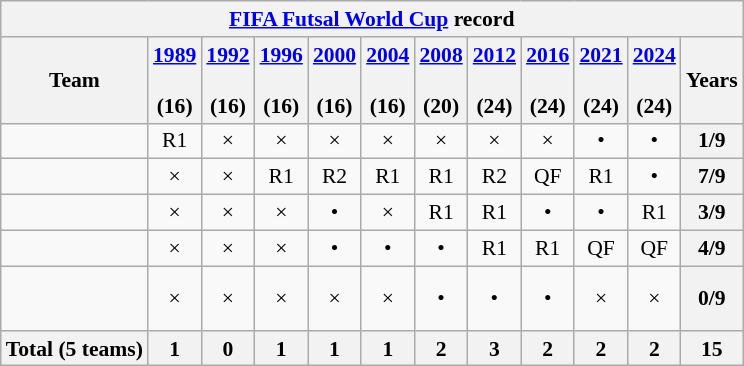<table class="wikitable" style="text-align:center; font-size:90%">
<tr>
<th colspan=12><a href='#'>FIFA Futsal World Cup</a> record</th>
</tr>
<tr>
<th>Team</th>
<th><a href='#'>1989</a><br><br>(16)</th>
<th><a href='#'>1992</a><br><br>(16)</th>
<th><a href='#'>1996</a><br><br>(16)</th>
<th><a href='#'>2000</a><br><br>(16)</th>
<th><a href='#'>2004</a><br><br>(16)</th>
<th><a href='#'>2008</a><br><br>(20)</th>
<th><a href='#'>2012</a><br><br>(24)</th>
<th><a href='#'>2016</a><br><br>(24)</th>
<th><a href='#'>2021</a><br><br>(24)</th>
<th><a href='#'>2024</a><br><br>(24)</th>
<th>Years</th>
</tr>
<tr>
<td align=left></td>
<td>R1<br></td>
<td>×</td>
<td>×</td>
<td>×</td>
<td>×</td>
<td>×</td>
<td>×</td>
<td>×</td>
<td>•</td>
<td>•</td>
<th>1/9</th>
</tr>
<tr>
<td align=left></td>
<td>×</td>
<td>×</td>
<td>R1<br></td>
<td>R2<br></td>
<td>R1<br></td>
<td>R1<br></td>
<td>R2<br></td>
<td>QF<br></td>
<td>R1<br></td>
<td>•</td>
<th>7/9</th>
</tr>
<tr>
<td align=left></td>
<td>×</td>
<td>×</td>
<td>×</td>
<td>•</td>
<td>×</td>
<td>R1<br></td>
<td>R1<br></td>
<td>•</td>
<td>•</td>
<td>R1<br></td>
<th>3/9</th>
</tr>
<tr>
<td align=left></td>
<td>×</td>
<td>×</td>
<td>×</td>
<td>•</td>
<td>•</td>
<td>•</td>
<td>R1<br></td>
<td>R1<br></td>
<td>QF<br></td>
<td>QF<br></td>
<th>4/9</th>
</tr>
<tr style="height: 3em;">
<td align=left></td>
<td>×</td>
<td>×</td>
<td>×</td>
<td>×</td>
<td>×</td>
<td>•</td>
<td>•</td>
<td>•</td>
<td>×</td>
<td>×</td>
<th>0/9</th>
</tr>
<tr>
<th>Total (5 teams)</th>
<th>1</th>
<th>0</th>
<th>1</th>
<th>1</th>
<th>1</th>
<th>2</th>
<th>3</th>
<th>2</th>
<th>2</th>
<th>2</th>
<th>15</th>
</tr>
</table>
